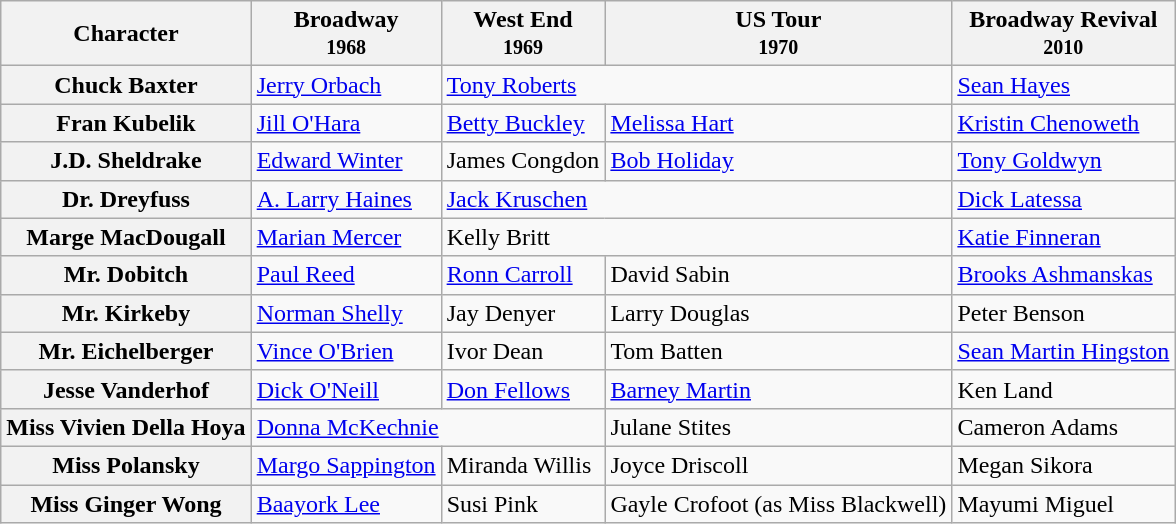<table class="wikitable">
<tr>
<th>Character</th>
<th>Broadway<br><small>1968</small></th>
<th>West End<br><small>1969</small></th>
<th>US Tour<br><small>1970</small></th>
<th>Broadway Revival<br><small>2010</small></th>
</tr>
<tr>
<th>Chuck Baxter</th>
<td><a href='#'>Jerry Orbach</a></td>
<td colspan="2"><a href='#'>Tony Roberts</a></td>
<td><a href='#'>Sean Hayes</a></td>
</tr>
<tr>
<th>Fran Kubelik</th>
<td><a href='#'>Jill O'Hara</a></td>
<td><a href='#'>Betty Buckley</a></td>
<td><a href='#'>Melissa Hart</a></td>
<td><a href='#'>Kristin Chenoweth</a></td>
</tr>
<tr>
<th>J.D. Sheldrake</th>
<td><a href='#'>Edward Winter</a></td>
<td>James Congdon</td>
<td><a href='#'>Bob Holiday</a></td>
<td><a href='#'>Tony Goldwyn</a></td>
</tr>
<tr>
<th>Dr. Dreyfuss</th>
<td><a href='#'>A. Larry Haines</a></td>
<td colspan="2"><a href='#'>Jack Kruschen</a></td>
<td colspan="1"><a href='#'>Dick Latessa</a></td>
</tr>
<tr>
<th>Marge MacDougall</th>
<td><a href='#'>Marian Mercer</a></td>
<td colspan="2">Kelly Britt</td>
<td><a href='#'>Katie Finneran</a></td>
</tr>
<tr>
<th>Mr. Dobitch</th>
<td><a href='#'>Paul Reed</a></td>
<td><a href='#'>Ronn Carroll</a></td>
<td>David Sabin</td>
<td><a href='#'>Brooks Ashmanskas</a></td>
</tr>
<tr>
<th>Mr. Kirkeby</th>
<td><a href='#'>Norman Shelly</a></td>
<td>Jay Denyer</td>
<td>Larry Douglas</td>
<td>Peter Benson</td>
</tr>
<tr>
<th>Mr. Eichelberger</th>
<td><a href='#'>Vince O'Brien</a></td>
<td>Ivor Dean</td>
<td>Tom Batten</td>
<td><a href='#'>Sean Martin Hingston</a></td>
</tr>
<tr>
<th>Jesse Vanderhof</th>
<td><a href='#'>Dick O'Neill</a></td>
<td><a href='#'>Don Fellows</a></td>
<td><a href='#'>Barney Martin</a></td>
<td>Ken Land</td>
</tr>
<tr>
<th>Miss Vivien Della Hoya</th>
<td colspan="2"><a href='#'>Donna McKechnie</a></td>
<td>Julane Stites</td>
<td>Cameron Adams</td>
</tr>
<tr>
<th>Miss Polansky</th>
<td><a href='#'>Margo Sappington</a></td>
<td>Miranda Willis</td>
<td>Joyce Driscoll</td>
<td>Megan Sikora</td>
</tr>
<tr>
<th>Miss Ginger Wong</th>
<td><a href='#'>Baayork Lee</a></td>
<td>Susi Pink</td>
<td>Gayle Crofoot (as Miss Blackwell)</td>
<td>Mayumi Miguel</td>
</tr>
</table>
